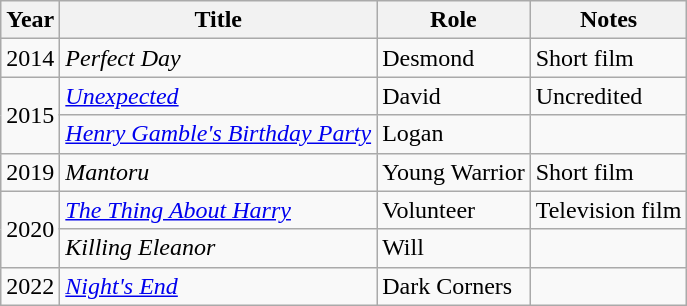<table class="wikitable sortable">
<tr>
<th>Year</th>
<th>Title</th>
<th>Role</th>
<th>Notes</th>
</tr>
<tr>
<td>2014</td>
<td><em>Perfect Day</em></td>
<td>Desmond</td>
<td>Short film</td>
</tr>
<tr>
<td rowspan=2>2015</td>
<td><em><a href='#'>Unexpected</a></em></td>
<td>David</td>
<td>Uncredited</td>
</tr>
<tr>
<td><em><a href='#'>Henry Gamble's Birthday Party</a></em></td>
<td>Logan</td>
<td></td>
</tr>
<tr>
<td>2019</td>
<td><em>Mantoru</em></td>
<td>Young Warrior</td>
<td>Short film</td>
</tr>
<tr>
<td rowspan=2>2020</td>
<td><em><a href='#'>The Thing About Harry</a></em></td>
<td>Volunteer</td>
<td>Television film</td>
</tr>
<tr>
<td><em>Killing Eleanor</em></td>
<td>Will</td>
<td></td>
</tr>
<tr>
<td>2022</td>
<td><em><a href='#'>Night's End</a></em></td>
<td>Dark Corners</td>
<td></td>
</tr>
</table>
